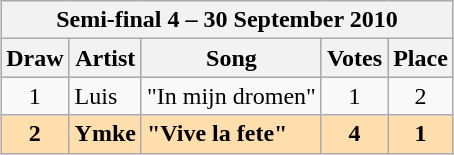<table class="sortable wikitable" style="margin: 1em auto 1em auto; text-align:center">
<tr>
<th colspan="5">Semi-final 4 – 30 September 2010</th>
</tr>
<tr bgcolor="#CCCCCC">
<th>Draw</th>
<th>Artist</th>
<th>Song</th>
<th>Votes</th>
<th>Place</th>
</tr>
<tr>
<td>1</td>
<td align="left">Luis</td>
<td align="left">"In mijn dromen"</td>
<td>1</td>
<td>2</td>
</tr>
<tr style="font-weight:bold;background:navajowhite;">
<td>2</td>
<td align="left">Ymke</td>
<td align="left">"Vive la fete"</td>
<td>4</td>
<td>1</td>
</tr>
</table>
